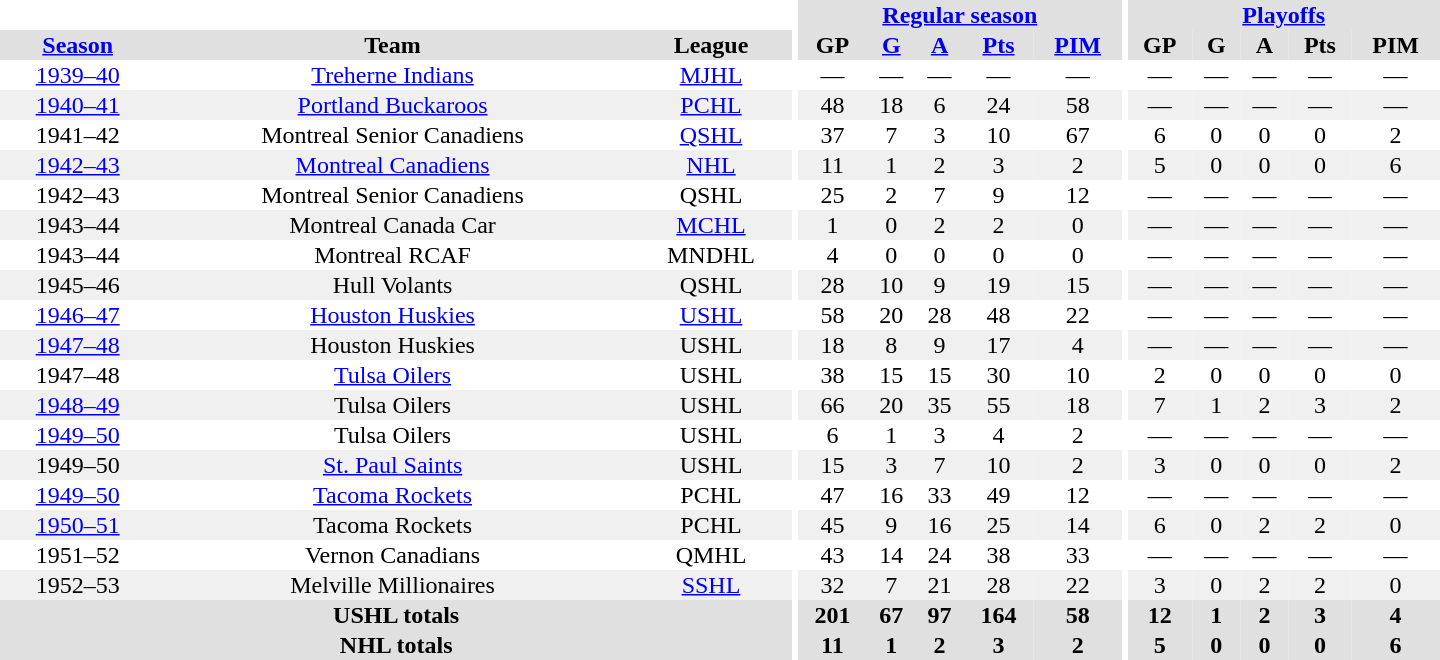<table border="0" cellpadding="1" cellspacing="0" style="text-align:center; width:60em">
<tr bgcolor="#e0e0e0">
<th colspan="3" bgcolor="#ffffff"></th>
<th rowspan="100" bgcolor="#ffffff"></th>
<th colspan="5"><a href='#'>Regular season</a></th>
<th rowspan="100" bgcolor="#ffffff"></th>
<th colspan="5"><a href='#'>Playoffs</a></th>
</tr>
<tr bgcolor="#e0e0e0">
<th><a href='#'>Season</a></th>
<th>Team</th>
<th>League</th>
<th>GP</th>
<th><a href='#'>G</a></th>
<th><a href='#'>A</a></th>
<th><a href='#'>Pts</a></th>
<th><a href='#'>PIM</a></th>
<th>GP</th>
<th>G</th>
<th>A</th>
<th>Pts</th>
<th>PIM</th>
</tr>
<tr>
<td><a href='#'>1939–40</a></td>
<td><a href='#'>Treherne Indians</a></td>
<td><a href='#'>MJHL</a></td>
<td>—</td>
<td>—</td>
<td>—</td>
<td>—</td>
<td>—</td>
<td>—</td>
<td>—</td>
<td>—</td>
<td>—</td>
<td>—</td>
</tr>
<tr bgcolor="#f0f0f0">
<td><a href='#'>1940–41</a></td>
<td><a href='#'>Portland Buckaroos</a></td>
<td><a href='#'>PCHL</a></td>
<td>48</td>
<td>18</td>
<td>6</td>
<td>24</td>
<td>58</td>
<td>—</td>
<td>—</td>
<td>—</td>
<td>—</td>
<td>—</td>
</tr>
<tr>
<td>1941–42</td>
<td>Montreal Senior Canadiens</td>
<td><a href='#'>QSHL</a></td>
<td>37</td>
<td>7</td>
<td>3</td>
<td>10</td>
<td>67</td>
<td>6</td>
<td>0</td>
<td>0</td>
<td>0</td>
<td>2</td>
</tr>
<tr bgcolor="#f0f0f0">
<td><a href='#'>1942–43</a></td>
<td><a href='#'>Montreal Canadiens</a></td>
<td><a href='#'>NHL</a></td>
<td>11</td>
<td>1</td>
<td>2</td>
<td>3</td>
<td>2</td>
<td>5</td>
<td>0</td>
<td>0</td>
<td>0</td>
<td>6</td>
</tr>
<tr>
<td>1942–43</td>
<td>Montreal Senior Canadiens</td>
<td>QSHL</td>
<td>25</td>
<td>2</td>
<td>7</td>
<td>9</td>
<td>12</td>
<td>—</td>
<td>—</td>
<td>—</td>
<td>—</td>
<td>—</td>
</tr>
<tr bgcolor="#f0f0f0">
<td>1943–44</td>
<td>Montreal Canada Car</td>
<td><a href='#'>MCHL</a></td>
<td>1</td>
<td>0</td>
<td>2</td>
<td>2</td>
<td>0</td>
<td>—</td>
<td>—</td>
<td>—</td>
<td>—</td>
<td>—</td>
</tr>
<tr>
<td>1943–44</td>
<td>Montreal RCAF</td>
<td>MNDHL</td>
<td>4</td>
<td>0</td>
<td>0</td>
<td>0</td>
<td>0</td>
<td>—</td>
<td>—</td>
<td>—</td>
<td>—</td>
<td>—</td>
</tr>
<tr bgcolor="#f0f0f0">
<td>1945–46</td>
<td>Hull Volants</td>
<td>QSHL</td>
<td>28</td>
<td>10</td>
<td>9</td>
<td>19</td>
<td>15</td>
<td>—</td>
<td>—</td>
<td>—</td>
<td>—</td>
<td>—</td>
</tr>
<tr>
<td><a href='#'>1946–47</a></td>
<td><a href='#'>Houston Huskies</a></td>
<td><a href='#'>USHL</a></td>
<td>58</td>
<td>20</td>
<td>28</td>
<td>48</td>
<td>22</td>
<td>—</td>
<td>—</td>
<td>—</td>
<td>—</td>
<td>—</td>
</tr>
<tr bgcolor="#f0f0f0">
<td><a href='#'>1947–48</a></td>
<td>Houston Huskies</td>
<td>USHL</td>
<td>18</td>
<td>8</td>
<td>9</td>
<td>17</td>
<td>4</td>
<td>—</td>
<td>—</td>
<td>—</td>
<td>—</td>
<td>—</td>
</tr>
<tr>
<td>1947–48</td>
<td><a href='#'>Tulsa Oilers</a></td>
<td>USHL</td>
<td>38</td>
<td>15</td>
<td>15</td>
<td>30</td>
<td>10</td>
<td>2</td>
<td>0</td>
<td>0</td>
<td>0</td>
<td>0</td>
</tr>
<tr bgcolor="#f0f0f0">
<td><a href='#'>1948–49</a></td>
<td>Tulsa Oilers</td>
<td>USHL</td>
<td>66</td>
<td>20</td>
<td>35</td>
<td>55</td>
<td>18</td>
<td>7</td>
<td>1</td>
<td>2</td>
<td>3</td>
<td>2</td>
</tr>
<tr>
<td><a href='#'>1949–50</a></td>
<td>Tulsa Oilers</td>
<td>USHL</td>
<td>6</td>
<td>1</td>
<td>3</td>
<td>4</td>
<td>2</td>
<td>—</td>
<td>—</td>
<td>—</td>
<td>—</td>
<td>—</td>
</tr>
<tr bgcolor="#f0f0f0">
<td>1949–50</td>
<td><a href='#'>St. Paul Saints</a></td>
<td>USHL</td>
<td>15</td>
<td>3</td>
<td>7</td>
<td>10</td>
<td>2</td>
<td>3</td>
<td>0</td>
<td>0</td>
<td>0</td>
<td>2</td>
</tr>
<tr>
<td><a href='#'>1949–50</a></td>
<td><a href='#'>Tacoma Rockets</a></td>
<td>PCHL</td>
<td>47</td>
<td>16</td>
<td>33</td>
<td>49</td>
<td>12</td>
<td>—</td>
<td>—</td>
<td>—</td>
<td>—</td>
<td>—</td>
</tr>
<tr bgcolor="#f0f0f0">
<td><a href='#'>1950–51</a></td>
<td>Tacoma Rockets</td>
<td>PCHL</td>
<td>45</td>
<td>9</td>
<td>16</td>
<td>25</td>
<td>14</td>
<td>6</td>
<td>0</td>
<td>2</td>
<td>2</td>
<td>0</td>
</tr>
<tr>
<td>1951–52</td>
<td>Vernon Canadians</td>
<td>QMHL</td>
<td>43</td>
<td>14</td>
<td>24</td>
<td>38</td>
<td>33</td>
<td>—</td>
<td>—</td>
<td>—</td>
<td>—</td>
<td>—</td>
</tr>
<tr bgcolor="#f0f0f0">
<td>1952–53</td>
<td>Melville Millionaires</td>
<td><a href='#'>SSHL</a></td>
<td>32</td>
<td>7</td>
<td>21</td>
<td>28</td>
<td>22</td>
<td>3</td>
<td>0</td>
<td>2</td>
<td>2</td>
<td>0</td>
</tr>
<tr bgcolor="#e0e0e0">
<th colspan="3">USHL totals</th>
<th>201</th>
<th>67</th>
<th>97</th>
<th>164</th>
<th>58</th>
<th>12</th>
<th>1</th>
<th>2</th>
<th>3</th>
<th>4</th>
</tr>
<tr bgcolor="#e0e0e0">
<th colspan="3">NHL totals</th>
<th>11</th>
<th>1</th>
<th>2</th>
<th>3</th>
<th>2</th>
<th>5</th>
<th>0</th>
<th>0</th>
<th>0</th>
<th>6</th>
</tr>
</table>
